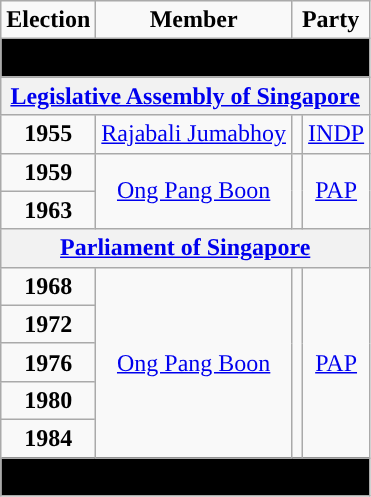<table class="wikitable" align="center" style="text-align:center">
<tr>
<td><strong>Election </strong></td>
<td><strong>Member</strong></td>
<td colspan="2"><strong>Party</strong></td>
</tr>
<tr>
<td colspan=4 bgcolor=black><span><strong>Formation</strong></span></td>
</tr>
<tr>
<th colspan="4"><a href='#'>Legislative Assembly of Singapore</a></th>
</tr>
<tr>
<td><strong>1955</strong></td>
<td><a href='#'>Rajabali Jumabhoy</a></td>
<td rowspan="1"></td>
<td rowspan="1"><a href='#'>INDP</a></td>
</tr>
<tr>
<td><strong>1959</strong></td>
<td rowspan="2"><a href='#'>Ong Pang Boon</a></td>
<td rowspan="2"></td>
<td rowspan="2"><a href='#'>PAP</a></td>
</tr>
<tr>
<td><strong>1963</strong></td>
</tr>
<tr>
<th colspan="4"><a href='#'>Parliament of Singapore</a></th>
</tr>
<tr>
<td><strong>1968</strong></td>
<td rowspan="5"><a href='#'>Ong Pang Boon</a></td>
<td rowspan="5"></td>
<td rowspan="5"><a href='#'>PAP</a></td>
</tr>
<tr>
<td><strong>1972</strong></td>
</tr>
<tr>
<td><strong>1976</strong></td>
</tr>
<tr>
<td><strong>1980</strong></td>
</tr>
<tr>
<td><strong>1984</strong></td>
</tr>
<tr>
<td colspan=4 bgcolor=black><span><strong>Constituency abolished (1988)</strong></span></td>
</tr>
</table>
